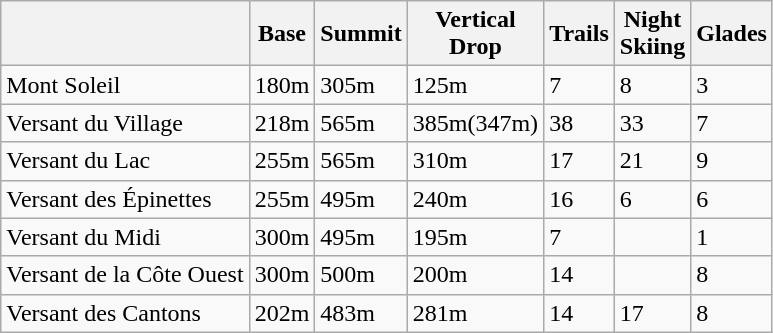<table class="wikitable">
<tr>
<th></th>
<th>Base</th>
<th>Summit</th>
<th>Vertical<br>Drop</th>
<th>Trails</th>
<th>Night<br>Skiing</th>
<th>Glades</th>
</tr>
<tr>
<td>Mont Soleil</td>
<td>180m</td>
<td>305m</td>
<td>125m</td>
<td>7</td>
<td>8</td>
<td>3</td>
</tr>
<tr>
<td>Versant du Village</td>
<td>218m</td>
<td>565m</td>
<td>385m(347m)</td>
<td>38</td>
<td>33</td>
<td>7</td>
</tr>
<tr>
<td>Versant du Lac</td>
<td>255m</td>
<td>565m</td>
<td>310m</td>
<td>17</td>
<td>21</td>
<td>9</td>
</tr>
<tr>
<td>Versant des Épinettes</td>
<td>255m</td>
<td>495m</td>
<td>240m</td>
<td>16</td>
<td>6</td>
<td>6</td>
</tr>
<tr>
<td>Versant du Midi</td>
<td>300m</td>
<td>495m</td>
<td>195m</td>
<td>7</td>
<td></td>
<td>1</td>
</tr>
<tr>
<td>Versant de la Côte Ouest</td>
<td>300m</td>
<td>500m</td>
<td>200m</td>
<td>14</td>
<td></td>
<td>8</td>
</tr>
<tr>
<td>Versant des Cantons</td>
<td>202m</td>
<td>483m</td>
<td>281m</td>
<td>14</td>
<td>17</td>
<td>8</td>
</tr>
</table>
